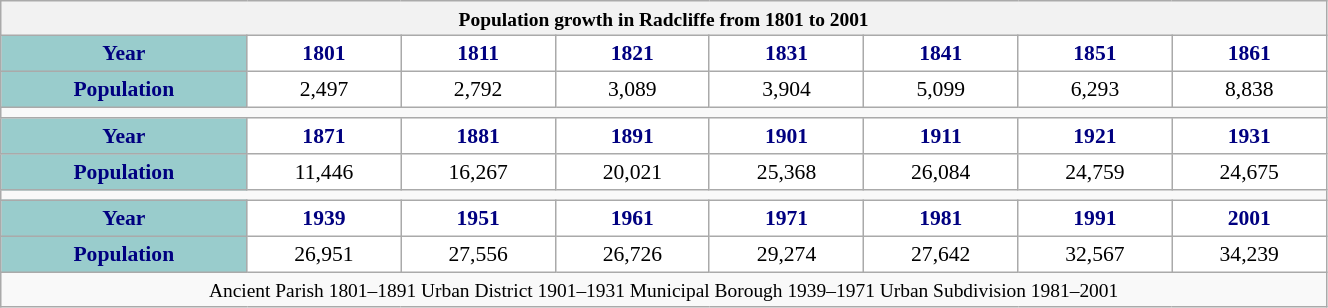<table class="wikitable" style="font-size:90%; width:70%; border:0; text-align:center; line-height:120%;">
<tr>
<th colspan="9" style="text-align:center; font-size:90%;">Population growth in Radcliffe from 1801 to 2001</th>
</tr>
<tr>
<th style="background:#9cc; color:navy; height:17px;">Year</th>
<th style="background:#fff; color:navy;">1801</th>
<th style="background:#fff; color:navy;">1811</th>
<th style="background:#fff; color:navy;">1821</th>
<th style="background:#fff; color:navy;">1831</th>
<th style="background:#fff; color:navy;">1841</th>
<th style="background:#fff; color:navy;">1851</th>
<th style="background:#fff; color:navy;">1861</th>
</tr>
<tr style="text-align:center;">
<th style="background:#9cc; color:navy; height:17px;">Population</th>
<td style="background:#fff; color:black;">2,497</td>
<td style="background:#fff; color:black;">2,792</td>
<td style="background:#fff; color:black;">3,089</td>
<td style="background:#fff; color:black;">3,904</td>
<td style="background:#fff; color:black;">5,099</td>
<td style="background:#fff; color:black;">6,293</td>
<td style="background:#fff; color:black;">8,838</td>
</tr>
<tr>
<td colspan="9" style="text-align:center;"></td>
</tr>
<tr>
<th style="background:#9cc; color:navy; height:17px;">Year</th>
<th style="background:#fff; color:navy;">1871</th>
<th style="background:#fff; color:navy;">1881</th>
<th style="background:#fff; color:navy;">1891</th>
<th style="background:#fff; color:navy;">1901</th>
<th style="background:#fff; color:navy;">1911</th>
<th style="background:#fff; color:navy;">1921</th>
<th style="background:#fff; color:navy;">1931</th>
</tr>
<tr style="text-align:center;">
<th style="background:#9cc; color:navy; height:17px;">Population</th>
<td style="background:#fff; color:black;">11,446</td>
<td style="background:#fff; color:black;">16,267</td>
<td style="background:#fff; color:black;">20,021</td>
<td style="background:#fff; color:black;">25,368</td>
<td style="background:#fff; color:black;">26,084</td>
<td style="background:#fff; color:black;">24,759</td>
<td style="background:#fff; color:black;">24,675</td>
</tr>
<tr>
<td colspan="9" style="text-align:center;"></td>
</tr>
<tr>
<th style="background:#9cc; color:navy; height:17px;">Year</th>
<th style="background:#fff; color:navy;">1939</th>
<th style="background:#fff; color:navy;">1951</th>
<th style="background:#fff; color:navy;">1961</th>
<th style="background:#fff; color:navy;">1971</th>
<th style="background:#fff; color:navy;">1981</th>
<th style="background:#fff; color:navy;">1991</th>
<th style="background:#fff; color:navy;">2001</th>
</tr>
<tr style="text-align:center;">
<th style="background:#9cc; color:navy; height:17px;">Population</th>
<td style="background:#fff; color:black;">26,951</td>
<td style="background:#fff; color:black;">27,556</td>
<td style="background:#fff; color:black;">26,726</td>
<td style="background:#fff; color:black;">29,274</td>
<td style="background:#fff; color:black;">27,642</td>
<td style="background:#fff; color:black;">32,567</td>
<td style="background:#fff; color:black;">34,239</td>
</tr>
<tr>
<td colspan="9" style="text-align:center; font-size:90%;">Ancient Parish 1801–1891 Urban District 1901–1931 Municipal Borough 1939–1971 Urban Subdivision 1981–2001</td>
</tr>
</table>
